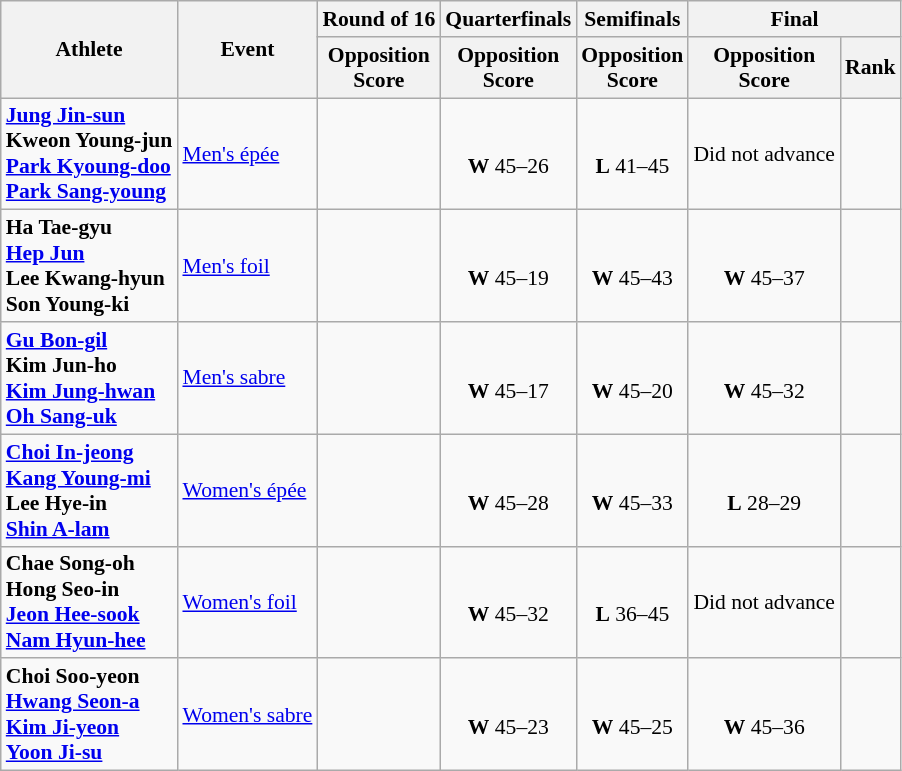<table class=wikitable style=font-size:90%;text-align:center>
<tr>
<th rowspan="2">Athlete</th>
<th rowspan="2">Event</th>
<th>Round of 16</th>
<th>Quarterfinals</th>
<th>Semifinals</th>
<th colspan="2">Final</th>
</tr>
<tr>
<th>Opposition<br>Score</th>
<th>Opposition<br>Score</th>
<th>Opposition<br>Score</th>
<th>Opposition<br>Score</th>
<th>Rank</th>
</tr>
<tr>
<td align=left><strong><a href='#'>Jung Jin-sun</a><br>Kweon Young-jun<br><a href='#'>Park Kyoung-doo</a><br><a href='#'>Park Sang-young</a></strong></td>
<td align=left><a href='#'>Men's épée</a></td>
<td></td>
<td><br><strong>W</strong> 45–26</td>
<td><br><strong>L</strong> 41–45</td>
<td>Did not advance</td>
<td></td>
</tr>
<tr>
<td align=left><strong>Ha Tae-gyu<br><a href='#'>Hep Jun</a><br>Lee Kwang-hyun<br>Son Young-ki</strong></td>
<td align=left><a href='#'>Men's foil</a></td>
<td></td>
<td><br><strong>W</strong> 45–19</td>
<td><br><strong>W</strong> 45–43</td>
<td><br><strong>W</strong> 45–37</td>
<td></td>
</tr>
<tr>
<td align=left><strong><a href='#'>Gu Bon-gil</a><br>Kim Jun-ho<br><a href='#'>Kim Jung-hwan</a><br><a href='#'>Oh Sang-uk</a></strong></td>
<td align=left><a href='#'>Men's sabre</a></td>
<td></td>
<td><br><strong>W</strong> 45–17</td>
<td><br><strong>W</strong> 45–20</td>
<td><br><strong>W</strong> 45–32</td>
<td></td>
</tr>
<tr>
<td align=left><strong><a href='#'>Choi In-jeong</a><br><a href='#'>Kang Young-mi</a><br>Lee Hye-in<br><a href='#'>Shin A-lam</a></strong></td>
<td align=left><a href='#'>Women's épée</a></td>
<td></td>
<td><br><strong>W</strong> 45–28</td>
<td><br><strong>W</strong> 45–33</td>
<td><br><strong>L</strong> 28–29</td>
<td></td>
</tr>
<tr>
<td align=left><strong>Chae Song-oh<br>Hong Seo-in<br><a href='#'>Jeon Hee-sook</a><br><a href='#'>Nam Hyun-hee</a></strong></td>
<td align=left><a href='#'>Women's foil</a></td>
<td></td>
<td><br><strong>W</strong> 45–32</td>
<td><br><strong>L</strong> 36–45</td>
<td>Did not advance</td>
<td></td>
</tr>
<tr>
<td align=left><strong>Choi Soo-yeon<br><a href='#'>Hwang Seon-a</a><br><a href='#'>Kim Ji-yeon</a><br><a href='#'>Yoon Ji-su</a></strong></td>
<td align=left><a href='#'>Women's sabre</a></td>
<td></td>
<td><br><strong>W</strong> 45–23</td>
<td><br><strong>W</strong> 45–25</td>
<td><br><strong>W</strong> 45–36</td>
<td></td>
</tr>
</table>
